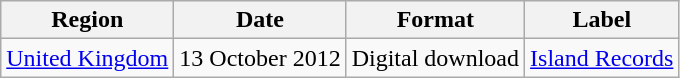<table class=wikitable>
<tr>
<th>Region</th>
<th>Date</th>
<th>Format</th>
<th>Label</th>
</tr>
<tr>
<td><a href='#'>United Kingdom</a></td>
<td>13 October 2012</td>
<td>Digital download</td>
<td><a href='#'>Island Records</a></td>
</tr>
</table>
